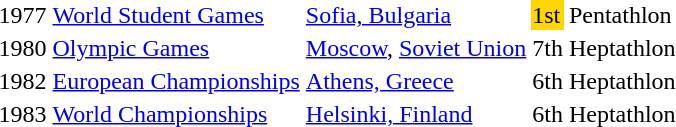<table>
<tr>
<td>1977</td>
<td><a href='#'>World Student Games</a></td>
<td><a href='#'>Sofia, Bulgaria</a></td>
<td bgcolor="gold">1st</td>
<td>Pentathlon</td>
</tr>
<tr>
<td>1980</td>
<td><a href='#'>Olympic Games</a></td>
<td><a href='#'>Moscow</a>, <a href='#'>Soviet Union</a></td>
<td>7th</td>
<td>Heptathlon</td>
</tr>
<tr>
<td>1982</td>
<td><a href='#'>European Championships</a></td>
<td><a href='#'>Athens, Greece</a></td>
<td>6th</td>
<td>Heptathlon</td>
</tr>
<tr>
<td>1983</td>
<td><a href='#'>World Championships</a></td>
<td><a href='#'>Helsinki, Finland</a></td>
<td>6th</td>
<td>Heptathlon</td>
</tr>
</table>
